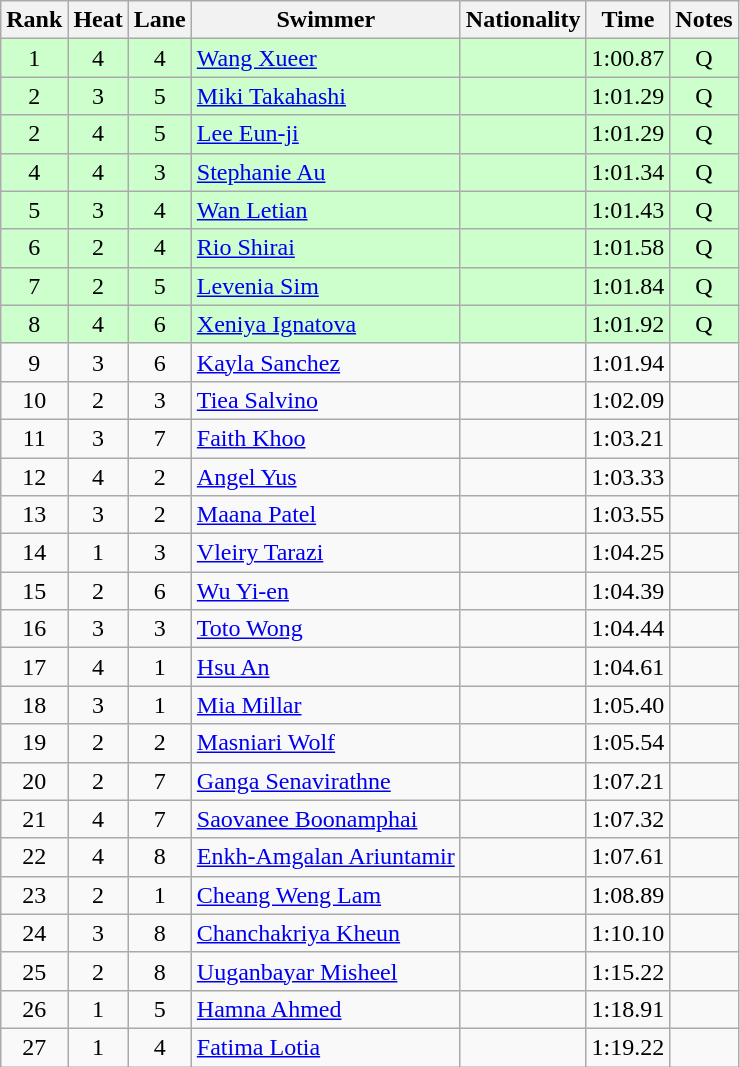<table class="wikitable" style="text-align:center">
<tr>
<th>Rank</th>
<th>Heat</th>
<th>Lane</th>
<th>Swimmer</th>
<th>Nationality</th>
<th>Time</th>
<th>Notes</th>
</tr>
<tr bgcolor=#ccffcc>
<td>1</td>
<td>4</td>
<td>4</td>
<td align=left><a href='#'>Wang Xueer</a></td>
<td align=left></td>
<td>1:00.87</td>
<td>Q</td>
</tr>
<tr bgcolor=#ccffcc>
<td>2</td>
<td>3</td>
<td>5</td>
<td align=left><a href='#'>Miki Takahashi</a></td>
<td align=left></td>
<td>1:01.29</td>
<td>Q</td>
</tr>
<tr bgcolor=#ccffcc>
<td>2</td>
<td>4</td>
<td>5</td>
<td align=left><a href='#'>Lee Eun-ji</a></td>
<td align=left></td>
<td>1:01.29</td>
<td>Q</td>
</tr>
<tr bgcolor=#ccffcc>
<td>4</td>
<td>4</td>
<td>3</td>
<td align=left><a href='#'>Stephanie Au</a></td>
<td align=left></td>
<td>1:01.34</td>
<td>Q</td>
</tr>
<tr bgcolor=#ccffcc>
<td>5</td>
<td>3</td>
<td>4</td>
<td align=left><a href='#'>Wan Letian</a></td>
<td align=left></td>
<td>1:01.43</td>
<td>Q</td>
</tr>
<tr bgcolor=#ccffcc>
<td>6</td>
<td>2</td>
<td>4</td>
<td align=left><a href='#'>Rio Shirai</a></td>
<td align=left></td>
<td>1:01.58</td>
<td>Q</td>
</tr>
<tr bgcolor=#ccffcc>
<td>7</td>
<td>2</td>
<td>5</td>
<td align=left><a href='#'>Levenia Sim</a></td>
<td align=left></td>
<td>1:01.84</td>
<td>Q</td>
</tr>
<tr bgcolor=#ccffcc>
<td>8</td>
<td>4</td>
<td>6</td>
<td align=left><a href='#'>Xeniya Ignatova</a></td>
<td align=left></td>
<td>1:01.92</td>
<td>Q</td>
</tr>
<tr>
<td>9</td>
<td>3</td>
<td>6</td>
<td align=left><a href='#'>Kayla Sanchez</a></td>
<td align=left></td>
<td>1:01.94</td>
<td></td>
</tr>
<tr>
<td>10</td>
<td>2</td>
<td>3</td>
<td align=left><a href='#'>Tiea Salvino</a></td>
<td align=left></td>
<td>1:02.09</td>
<td></td>
</tr>
<tr>
<td>11</td>
<td>3</td>
<td>7</td>
<td align=left><a href='#'>Faith Khoo</a></td>
<td align=left></td>
<td>1:03.21</td>
<td></td>
</tr>
<tr>
<td>12</td>
<td>4</td>
<td>2</td>
<td align=left><a href='#'>Angel Yus</a></td>
<td align=left></td>
<td>1:03.33</td>
<td></td>
</tr>
<tr>
<td>13</td>
<td>3</td>
<td>2</td>
<td align=left><a href='#'>Maana Patel</a></td>
<td align=left></td>
<td>1:03.55</td>
<td></td>
</tr>
<tr>
<td>14</td>
<td>1</td>
<td>3</td>
<td align=left><a href='#'>Vleiry Tarazi</a></td>
<td align=left></td>
<td>1:04.25</td>
<td></td>
</tr>
<tr>
<td>15</td>
<td>2</td>
<td>6</td>
<td align=left><a href='#'>Wu Yi-en</a></td>
<td align=left></td>
<td>1:04.39</td>
<td></td>
</tr>
<tr>
<td>16</td>
<td>3</td>
<td>3</td>
<td align=left><a href='#'>Toto Wong</a></td>
<td align=left></td>
<td>1:04.44</td>
<td></td>
</tr>
<tr>
<td>17</td>
<td>4</td>
<td>1</td>
<td align=left><a href='#'>Hsu An</a></td>
<td align=left></td>
<td>1:04.61</td>
<td></td>
</tr>
<tr>
<td>18</td>
<td>3</td>
<td>1</td>
<td align=left><a href='#'>Mia Millar</a></td>
<td align=left></td>
<td>1:05.40</td>
<td></td>
</tr>
<tr>
<td>19</td>
<td>2</td>
<td>2</td>
<td align=left><a href='#'>Masniari Wolf</a></td>
<td align=left></td>
<td>1:05.54</td>
<td></td>
</tr>
<tr>
<td>20</td>
<td>2</td>
<td>7</td>
<td align=left><a href='#'>Ganga Senavirathne</a></td>
<td align=left></td>
<td>1:07.21</td>
<td></td>
</tr>
<tr>
<td>21</td>
<td>4</td>
<td>7</td>
<td align=left><a href='#'>Saovanee Boonamphai</a></td>
<td align=left></td>
<td>1:07.32</td>
<td></td>
</tr>
<tr>
<td>22</td>
<td>4</td>
<td>8</td>
<td align=left><a href='#'>Enkh-Amgalan Ariuntamir</a></td>
<td align=left></td>
<td>1:07.61</td>
<td></td>
</tr>
<tr>
<td>23</td>
<td>2</td>
<td>1</td>
<td align=left><a href='#'>Cheang Weng Lam</a></td>
<td align=left></td>
<td>1:08.89</td>
<td></td>
</tr>
<tr>
<td>24</td>
<td>3</td>
<td>8</td>
<td align=left><a href='#'>Chanchakriya Kheun</a></td>
<td align=left></td>
<td>1:10.10</td>
<td></td>
</tr>
<tr>
<td>25</td>
<td>2</td>
<td>8</td>
<td align=left><a href='#'>Uuganbayar Misheel</a></td>
<td align=left></td>
<td>1:15.22</td>
<td></td>
</tr>
<tr>
<td>26</td>
<td>1</td>
<td>5</td>
<td align=left><a href='#'>Hamna Ahmed</a></td>
<td align=left></td>
<td>1:18.91</td>
<td></td>
</tr>
<tr>
<td>27</td>
<td>1</td>
<td>4</td>
<td align=left><a href='#'>Fatima Lotia</a></td>
<td align=left></td>
<td>1:19.22</td>
<td></td>
</tr>
</table>
